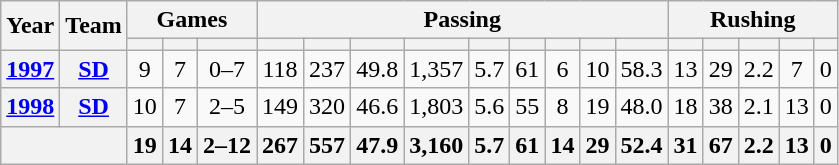<table class="wikitable" style="text-align:center;">
<tr>
<th rowspan="2">Year</th>
<th rowspan="2">Team</th>
<th colspan="3">Games</th>
<th colspan="9">Passing</th>
<th colspan="5">Rushing</th>
</tr>
<tr>
<th></th>
<th></th>
<th></th>
<th></th>
<th></th>
<th></th>
<th></th>
<th></th>
<th></th>
<th></th>
<th></th>
<th></th>
<th></th>
<th></th>
<th></th>
<th></th>
<th></th>
</tr>
<tr>
<th><a href='#'>1997</a></th>
<th><a href='#'>SD</a></th>
<td>9</td>
<td>7</td>
<td>0–7</td>
<td>118</td>
<td>237</td>
<td>49.8</td>
<td>1,357</td>
<td>5.7</td>
<td>61</td>
<td>6</td>
<td>10</td>
<td>58.3</td>
<td>13</td>
<td>29</td>
<td>2.2</td>
<td>7</td>
<td>0</td>
</tr>
<tr>
<th><a href='#'>1998</a></th>
<th><a href='#'>SD</a></th>
<td>10</td>
<td>7</td>
<td>2–5</td>
<td>149</td>
<td>320</td>
<td>46.6</td>
<td>1,803</td>
<td>5.6</td>
<td>55</td>
<td>8</td>
<td>19</td>
<td>48.0</td>
<td>18</td>
<td>38</td>
<td>2.1</td>
<td>13</td>
<td>0</td>
</tr>
<tr>
<th colspan="2"></th>
<th>19</th>
<th>14</th>
<th>2–12</th>
<th>267</th>
<th>557</th>
<th>47.9</th>
<th>3,160</th>
<th>5.7</th>
<th>61</th>
<th>14</th>
<th>29</th>
<th>52.4</th>
<th>31</th>
<th>67</th>
<th>2.2</th>
<th>13</th>
<th>0</th>
</tr>
</table>
